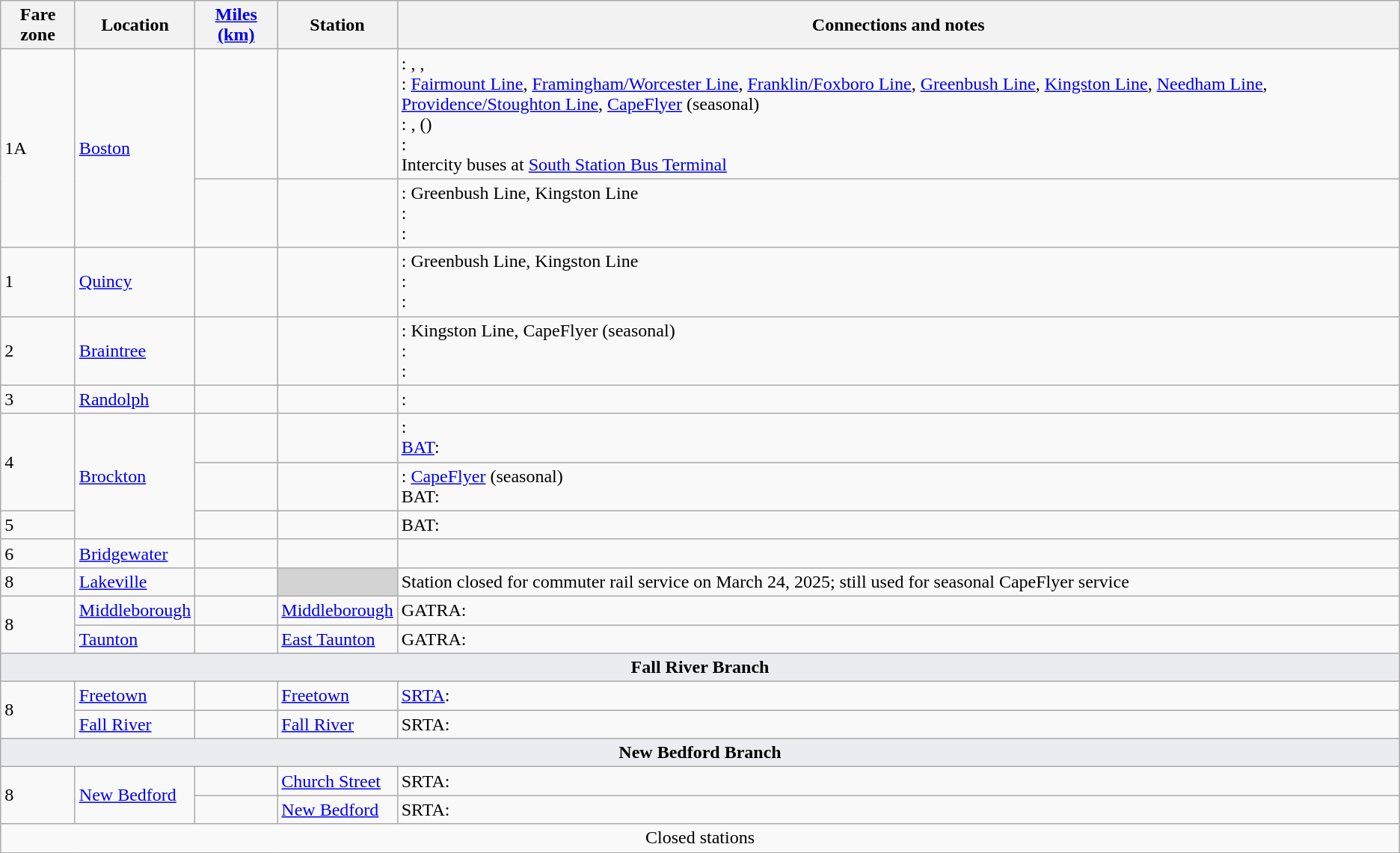<table class="wikitable">
<tr>
<th>Fare zone</th>
<th>Location</th>
<th><a href='#'>Miles (km)</a></th>
<th>Station</th>
<th>Connections and notes</th>
</tr>
<tr>
<td rowspan="2">1A</td>
<td rowspan="2"><a href='#'>Boston</a></td>
<td></td>
<td> </td>
<td>: , , <br>: <a href='#'>Fairmount Line</a>, <a href='#'>Framingham/Worcester Line</a>, <a href='#'>Franklin/Foxboro Line</a>, <a href='#'>Greenbush Line</a>, <a href='#'>Kingston Line</a>, <a href='#'>Needham Line</a>, <a href='#'>Providence/Stoughton Line</a>, <a href='#'>CapeFlyer</a> (seasonal)<br>: ,  ()<br>: <br> Intercity buses at <a href='#'>South Station Bus Terminal</a></td>
</tr>
<tr>
<td></td>
<td> </td>
<td>: Greenbush Line, Kingston Line<br>: <br>: <br> </td>
</tr>
<tr>
<td>1</td>
<td><a href='#'>Quincy</a></td>
<td></td>
<td> </td>
<td>: Greenbush Line, Kingston Line<br>: <br>: </td>
</tr>
<tr>
<td>2</td>
<td><a href='#'>Braintree</a></td>
<td></td>
<td> </td>
<td>: Kingston Line, CapeFlyer (seasonal)<br>: <br>: </td>
</tr>
<tr>
<td>3</td>
<td><a href='#'>Randolph</a></td>
<td></td>
<td> </td>
<td>: </td>
</tr>
<tr>
<td rowspan="2">4</td>
<td rowspan="3"><a href='#'>Brockton</a></td>
<td></td>
<td> </td>
<td>: <br> <a href='#'>BAT</a>: </td>
</tr>
<tr>
<td></td>
<td> </td>
<td>: <a href='#'>CapeFlyer</a> (seasonal)<br> BAT: </td>
</tr>
<tr>
<td>5</td>
<td></td>
<td> </td>
<td> BAT: </td>
</tr>
<tr>
<td>6</td>
<td><a href='#'>Bridgewater</a></td>
<td></td>
<td> </td>
<td></td>
</tr>
<tr>
<td>8</td>
<td><a href='#'>Lakeville</a></td>
<td></td>
<td bgcolor=lightgray> </td>
<td>Station closed for commuter rail service on March 24, 2025; still used for seasonal CapeFlyer service</td>
</tr>
<tr>
<td rowspan="2">8</td>
<td><a href='#'>Middleborough</a></td>
<td></td>
<td> <a href='#'>Middleborough</a></td>
<td> GATRA: </td>
</tr>
<tr>
<td><a href='#'>Taunton</a></td>
<td></td>
<td> <a href='#'>East Taunton</a></td>
<td> GATRA: </td>
</tr>
<tr>
<td align=center colspan=5 bgcolor=eaecf0><strong>Fall River Branch</strong></td>
</tr>
<tr>
<td rowspan="2">8</td>
<td><a href='#'>Freetown</a></td>
<td></td>
<td> <a href='#'>Freetown</a></td>
<td> <a href='#'>SRTA</a>: </td>
</tr>
<tr>
<td><a href='#'>Fall River</a></td>
<td></td>
<td> <a href='#'>Fall River</a></td>
<td> SRTA: </td>
</tr>
<tr>
<td align=center colspan=5 bgcolor=eaecf0><strong>New Bedford Branch</strong></td>
</tr>
<tr>
<td rowspan="2">8</td>
<td rowspan="2"><a href='#'>New Bedford</a></td>
<td></td>
<td> <a href='#'>Church Street</a></td>
<td> SRTA: </td>
</tr>
<tr>
<td></td>
<td> <a href='#'>New Bedford</a></td>
<td> SRTA: </td>
</tr>
<tr>
<td colspan="5" align="center"> Closed stations</td>
</tr>
</table>
